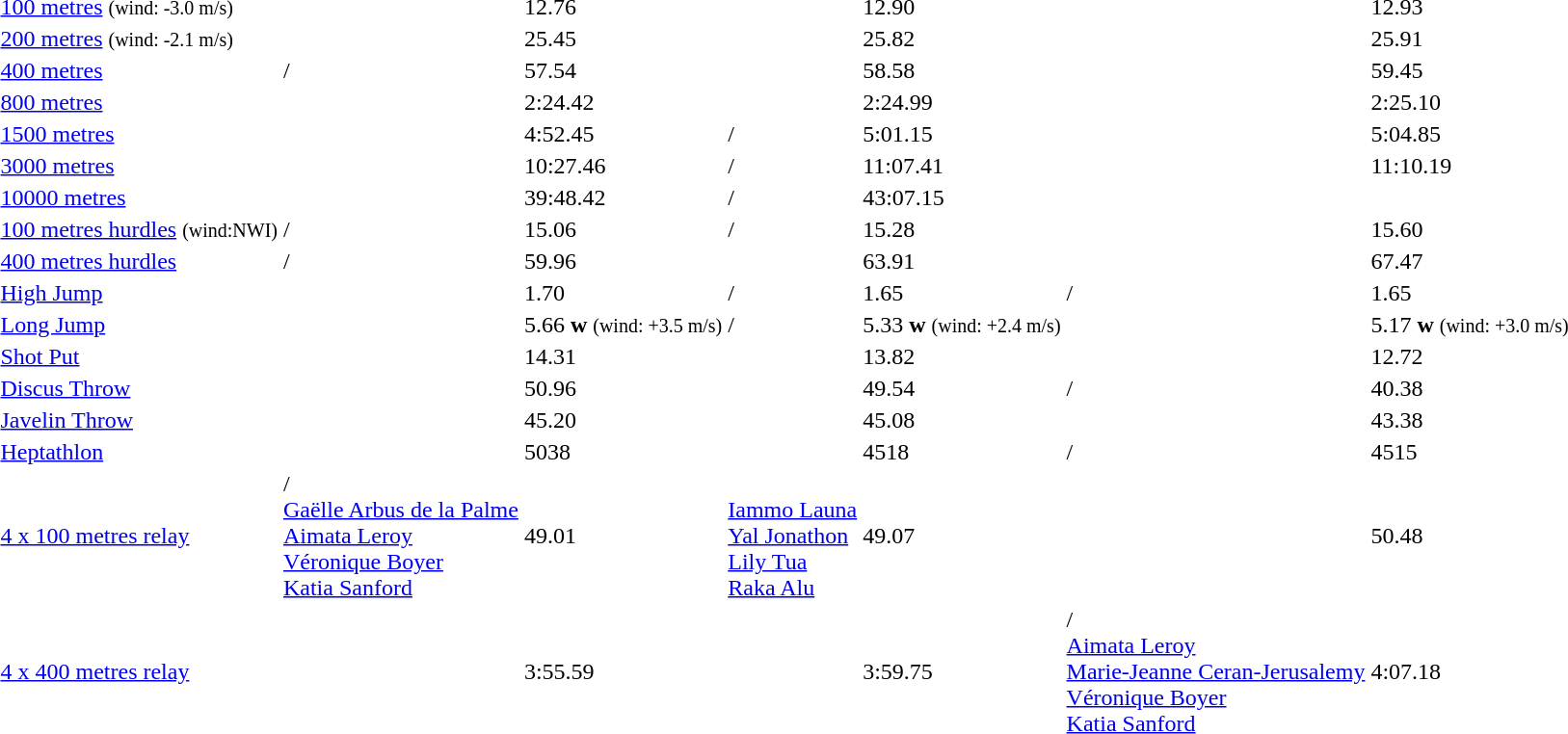<table>
<tr>
<td><a href='#'>100 metres</a> <small>(wind: -3.0 m/s)</small></td>
<td></td>
<td>12.76</td>
<td></td>
<td>12.90</td>
<td></td>
<td>12.93</td>
</tr>
<tr>
<td><a href='#'>200 metres</a> <small>(wind: -2.1 m/s)</small></td>
<td></td>
<td>25.45</td>
<td></td>
<td>25.82</td>
<td></td>
<td>25.91</td>
</tr>
<tr>
<td><a href='#'>400 metres</a></td>
<td>/</td>
<td>57.54</td>
<td></td>
<td>58.58</td>
<td></td>
<td>59.45</td>
</tr>
<tr>
<td><a href='#'>800 metres</a></td>
<td></td>
<td>2:24.42</td>
<td></td>
<td>2:24.99</td>
<td></td>
<td>2:25.10</td>
</tr>
<tr>
<td><a href='#'>1500 metres</a></td>
<td></td>
<td>4:52.45</td>
<td>/</td>
<td>5:01.15</td>
<td></td>
<td>5:04.85</td>
</tr>
<tr>
<td><a href='#'>3000 metres</a></td>
<td></td>
<td>10:27.46</td>
<td>/</td>
<td>11:07.41</td>
<td></td>
<td>11:10.19</td>
</tr>
<tr>
<td><a href='#'>10000 metres</a></td>
<td></td>
<td>39:48.42</td>
<td>/</td>
<td>43:07.15</td>
<td></td>
<td></td>
</tr>
<tr>
<td><a href='#'>100 metres hurdles</a> <small>(wind:NWI)</small></td>
<td>/</td>
<td>15.06</td>
<td>/</td>
<td>15.28</td>
<td></td>
<td>15.60</td>
</tr>
<tr>
<td><a href='#'>400 metres hurdles</a></td>
<td>/</td>
<td>59.96</td>
<td></td>
<td>63.91</td>
<td></td>
<td>67.47</td>
</tr>
<tr>
<td><a href='#'>High Jump</a></td>
<td></td>
<td>1.70</td>
<td>/</td>
<td>1.65</td>
<td>/</td>
<td>1.65</td>
</tr>
<tr>
<td><a href='#'>Long Jump</a></td>
<td></td>
<td>5.66 <strong>w</strong> <small>(wind: +3.5 m/s)</small></td>
<td>/</td>
<td>5.33 <strong>w</strong> <small>(wind: +2.4 m/s)</small></td>
<td></td>
<td>5.17 <strong>w</strong> <small>(wind: +3.0 m/s)</small></td>
</tr>
<tr>
<td><a href='#'>Shot Put</a></td>
<td></td>
<td>14.31</td>
<td></td>
<td>13.82</td>
<td></td>
<td>12.72</td>
</tr>
<tr>
<td><a href='#'>Discus Throw</a></td>
<td></td>
<td>50.96</td>
<td></td>
<td>49.54</td>
<td>/</td>
<td>40.38</td>
</tr>
<tr>
<td><a href='#'>Javelin Throw</a></td>
<td></td>
<td>45.20</td>
<td></td>
<td>45.08</td>
<td></td>
<td>43.38</td>
</tr>
<tr>
<td><a href='#'>Heptathlon</a></td>
<td></td>
<td>5038</td>
<td></td>
<td>4518</td>
<td>/</td>
<td>4515</td>
</tr>
<tr>
<td><a href='#'>4 x 100 metres relay</a></td>
<td>/ <br> <a href='#'>Gaëlle Arbus de la Palme</a> <br> <a href='#'>Aimata Leroy</a> <br> <a href='#'>Véronique Boyer</a> <br> <a href='#'>Katia Sanford</a></td>
<td>49.01</td>
<td> <br> <a href='#'>Iammo Launa</a> <br> <a href='#'>Yal Jonathon</a> <br> <a href='#'>Lily Tua</a> <br> <a href='#'>Raka Alu</a></td>
<td>49.07</td>
<td></td>
<td>50.48</td>
</tr>
<tr>
<td><a href='#'>4 x 400 metres relay</a></td>
<td></td>
<td>3:55.59</td>
<td></td>
<td>3:59.75</td>
<td>/ <br> <a href='#'>Aimata Leroy</a> <br> <a href='#'>Marie-Jeanne Ceran-Jerusalemy</a> <br> <a href='#'>Véronique Boyer</a> <br> <a href='#'>Katia Sanford</a></td>
<td>4:07.18</td>
</tr>
</table>
